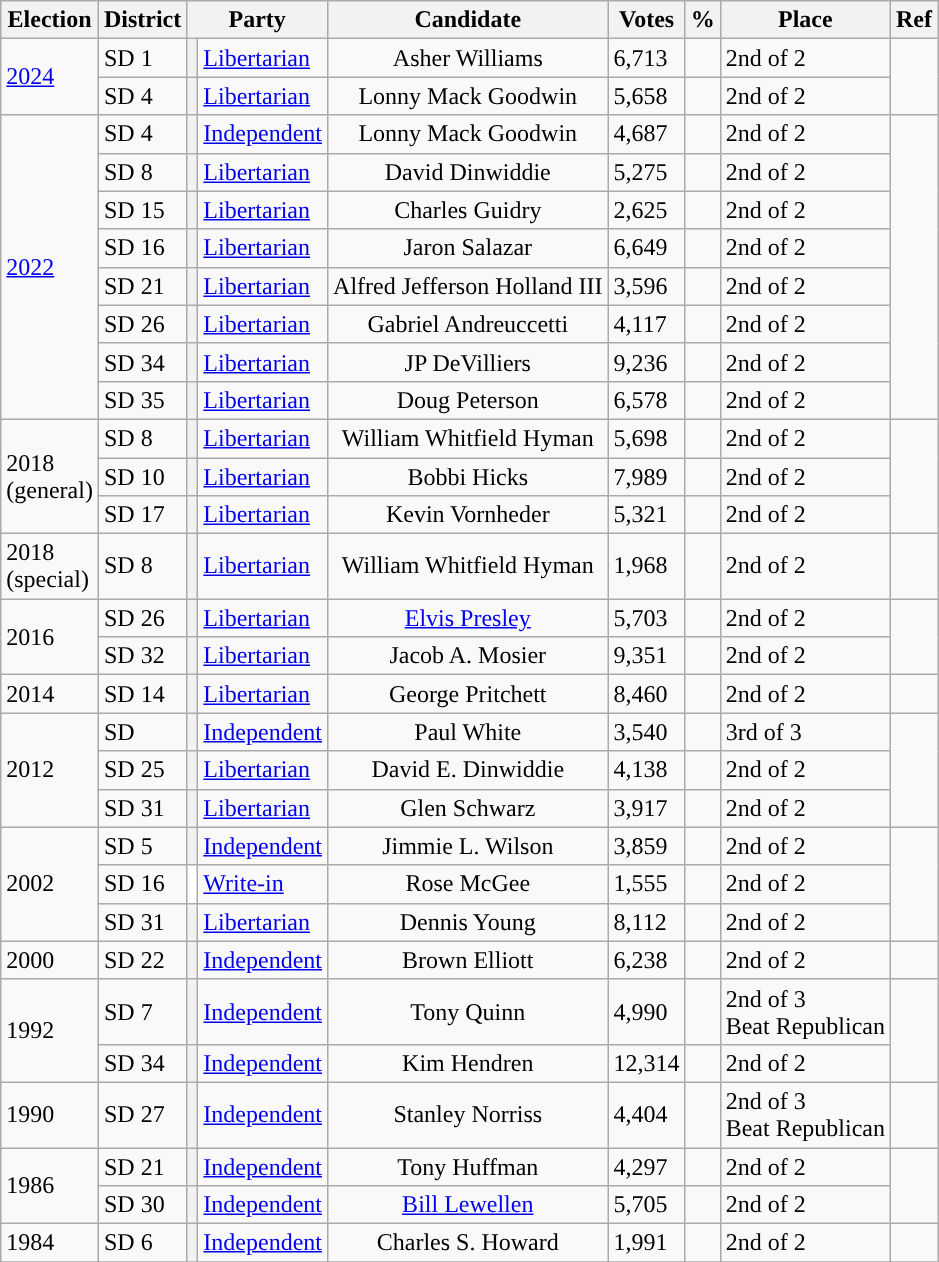<table class="wikitable sortable">
<tr>
<th>Election</th>
<th>District</th>
<th colspan=2>Party</th>
<th>Candidate</th>
<th>Votes</th>
<th>%</th>
<th>Place</th>
<th>Ref</th>
</tr>
<tr>
<td rowspan=2><a href='#'>2024</a></td>
<td>SD 1</td>
<th style="background-color:"></th>
<td><a href='#'>Libertarian</a></td>
<td align="center">Asher Williams</td>
<td>6,713</td>
<td></td>
<td>2nd of 2</td>
<td rowspan=2></td>
</tr>
<tr>
<td>SD 4</td>
<th style="background-color:"></th>
<td><a href='#'>Libertarian</a></td>
<td align="center">Lonny Mack Goodwin</td>
<td>5,658</td>
<td></td>
<td>2nd of 2</td>
</tr>
<tr>
<td rowspan=8><a href='#'>2022</a></td>
<td>SD 4</td>
<th style="background-color:"></th>
<td><a href='#'>Independent</a></td>
<td align="center">Lonny Mack Goodwin</td>
<td>4,687</td>
<td></td>
<td>2nd of 2</td>
<td rowspan=8></td>
</tr>
<tr>
<td>SD 8</td>
<th style="background-color:"></th>
<td><a href='#'>Libertarian</a></td>
<td align="center">David Dinwiddie</td>
<td>5,275</td>
<td></td>
<td>2nd of 2</td>
</tr>
<tr>
<td>SD 15</td>
<th style="background-color:"></th>
<td><a href='#'>Libertarian</a></td>
<td align="center">Charles Guidry</td>
<td>2,625</td>
<td></td>
<td>2nd of 2</td>
</tr>
<tr>
<td>SD 16</td>
<th style="background-color:"></th>
<td><a href='#'>Libertarian</a></td>
<td align="center">Jaron Salazar</td>
<td>6,649</td>
<td></td>
<td>2nd of 2</td>
</tr>
<tr>
<td>SD 21</td>
<th style="background-color:"></th>
<td><a href='#'>Libertarian</a></td>
<td align="center">Alfred Jefferson Holland III</td>
<td>3,596</td>
<td></td>
<td>2nd of 2</td>
</tr>
<tr>
<td>SD 26</td>
<th style="background-color:"></th>
<td><a href='#'>Libertarian</a></td>
<td align="center">Gabriel Andreuccetti</td>
<td>4,117</td>
<td></td>
<td>2nd of 2</td>
</tr>
<tr>
<td>SD 34</td>
<th style="background-color:"></th>
<td><a href='#'>Libertarian</a></td>
<td align="center">JP DeVilliers</td>
<td>9,236</td>
<td></td>
<td>2nd of 2</td>
</tr>
<tr>
<td>SD 35</td>
<th style="background-color:"></th>
<td><a href='#'>Libertarian</a></td>
<td align="center">Doug Peterson</td>
<td>6,578</td>
<td></td>
<td>2nd of 2</td>
</tr>
<tr>
<td rowspan=3>2018<br>(general)</td>
<td>SD 8</td>
<th style="background-color:"></th>
<td><a href='#'>Libertarian</a></td>
<td align="center">William Whitfield Hyman</td>
<td>5,698</td>
<td></td>
<td>2nd of 2</td>
<td rowspan=3></td>
</tr>
<tr>
<td>SD 10</td>
<th style="background-color:"></th>
<td><a href='#'>Libertarian</a></td>
<td align="center">Bobbi Hicks</td>
<td>7,989</td>
<td></td>
<td>2nd of 2</td>
</tr>
<tr>
<td>SD 17</td>
<th style="background-color:"></th>
<td><a href='#'>Libertarian</a></td>
<td align="center">Kevin Vornheder</td>
<td>5,321</td>
<td></td>
<td>2nd of 2</td>
</tr>
<tr>
<td>2018<br>(special)</td>
<td>SD 8</td>
<th style="background-color:"></th>
<td><a href='#'>Libertarian</a></td>
<td align="center">William Whitfield Hyman</td>
<td>1,968</td>
<td></td>
<td>2nd of 2</td>
<td></td>
</tr>
<tr>
<td rowspan=2>2016</td>
<td>SD 26</td>
<th style="background-color:"></th>
<td><a href='#'>Libertarian</a></td>
<td align="center"><a href='#'>Elvis Presley</a></td>
<td>5,703</td>
<td></td>
<td>2nd of 2</td>
<td rowspan=2></td>
</tr>
<tr>
<td>SD 32</td>
<th style="background-color:"></th>
<td><a href='#'>Libertarian</a></td>
<td align="center">Jacob A. Mosier</td>
<td>9,351</td>
<td></td>
<td>2nd of 2</td>
</tr>
<tr>
<td>2014</td>
<td>SD 14</td>
<th style="background-color:"></th>
<td><a href='#'>Libertarian</a></td>
<td align="center">George Pritchett</td>
<td>8,460</td>
<td></td>
<td>2nd of 2</td>
<td></td>
</tr>
<tr>
<td rowspan=3>2012</td>
<td>SD</td>
<th style="background-color:"></th>
<td><a href='#'>Independent</a></td>
<td align="center">Paul White</td>
<td>3,540</td>
<td></td>
<td>3rd of 3</td>
<td rowspan=3></td>
</tr>
<tr>
<td>SD 25</td>
<th style="background-color:"></th>
<td><a href='#'>Libertarian</a></td>
<td align="center">David E. Dinwiddie</td>
<td>4,138</td>
<td></td>
<td>2nd of 2</td>
</tr>
<tr>
<td>SD 31</td>
<th style="background-color:"></th>
<td><a href='#'>Libertarian</a></td>
<td align="center">Glen Schwarz</td>
<td>3,917</td>
<td></td>
<td>2nd of 2</td>
</tr>
<tr>
<td rowspan=3>2002</td>
<td>SD 5</td>
<th style="background-color:"></th>
<td><a href='#'>Independent</a></td>
<td align="center">Jimmie L. Wilson</td>
<td>3,859</td>
<td></td>
<td>2nd of 2</td>
<td rowspan=3></td>
</tr>
<tr>
<td>SD 16</td>
<th style="background-color:#ffffff"></th>
<td><a href='#'>Write-in</a></td>
<td align="center">Rose McGee</td>
<td>1,555</td>
<td></td>
<td>2nd of 2</td>
</tr>
<tr>
<td>SD 31</td>
<th style="background-color:"></th>
<td><a href='#'>Libertarian</a></td>
<td align="center">Dennis Young</td>
<td>8,112</td>
<td></td>
<td>2nd of 2</td>
</tr>
<tr>
<td>2000</td>
<td>SD 22</td>
<th style="background-color:"></th>
<td><a href='#'>Independent</a></td>
<td align="center">Brown Elliott</td>
<td>6,238</td>
<td></td>
<td>2nd of 2</td>
<td></td>
</tr>
<tr>
<td rowspan=2>1992</td>
<td>SD 7</td>
<th style="background-color:"></th>
<td><a href='#'>Independent</a></td>
<td align="center">Tony Quinn</td>
<td>4,990</td>
<td></td>
<td>2nd of 3<br>Beat Republican</td>
<td rowspan=2></td>
</tr>
<tr>
<td>SD 34</td>
<th style="background-color:"></th>
<td><a href='#'>Independent</a></td>
<td align="center">Kim Hendren</td>
<td>12,314</td>
<td></td>
<td>2nd of 2</td>
</tr>
<tr>
<td>1990</td>
<td>SD 27</td>
<th style="background-color:"></th>
<td><a href='#'>Independent</a></td>
<td align="center">Stanley Norriss</td>
<td>4,404</td>
<td></td>
<td>2nd of 3<br>Beat Republican</td>
<td></td>
</tr>
<tr>
<td rowspan=2>1986</td>
<td>SD 21</td>
<th style="background-color:"></th>
<td><a href='#'>Independent</a></td>
<td align="center">Tony Huffman</td>
<td>4,297</td>
<td></td>
<td>2nd of 2</td>
<td rowspan=2></td>
</tr>
<tr>
<td>SD 30</td>
<th style="background-color:"></th>
<td><a href='#'>Independent</a></td>
<td align="center"><a href='#'>Bill Lewellen</a></td>
<td>5,705</td>
<td></td>
<td>2nd of 2</td>
</tr>
<tr>
<td>1984</td>
<td>SD 6</td>
<th style="background-color:"></th>
<td><a href='#'>Independent</a></td>
<td align="center">Charles S. Howard</td>
<td>1,991</td>
<td></td>
<td>2nd of 2</td>
<td></td>
</tr>
<tr>
</tr>
</table>
